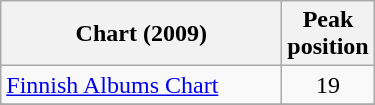<table class="wikitable">
<tr>
<th align="left" width="180">Chart (2009)</th>
<th align="left">Peak<br>position</th>
</tr>
<tr>
<td align="left"><a href='#'>Finnish Albums Chart</a></td>
<td align="center">19</td>
</tr>
<tr>
</tr>
</table>
